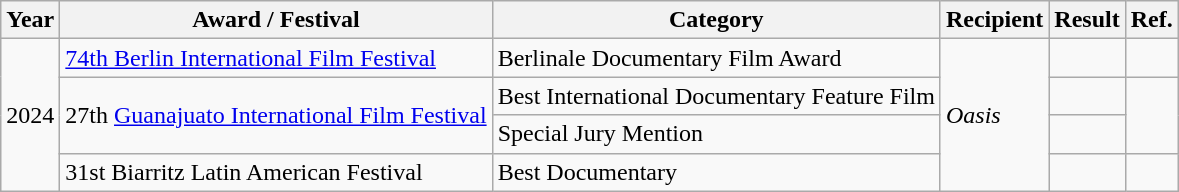<table class="wikitable">
<tr>
<th>Year</th>
<th>Award / Festival</th>
<th>Category</th>
<th>Recipient</th>
<th>Result</th>
<th>Ref.</th>
</tr>
<tr>
<td rowspan="4">2024</td>
<td><a href='#'>74th Berlin International Film Festival</a></td>
<td>Berlinale Documentary Film Award</td>
<td rowspan="4"><em>Oasis</em></td>
<td></td>
<td></td>
</tr>
<tr>
<td rowspan="2">27th <a href='#'>Guanajuato International Film Festival</a></td>
<td>Best International Documentary Feature Film</td>
<td></td>
<td rowspan="2"></td>
</tr>
<tr>
<td>Special Jury Mention</td>
<td></td>
</tr>
<tr>
<td>31st Biarritz Latin American Festival</td>
<td>Best Documentary</td>
<td></td>
<td></td>
</tr>
</table>
